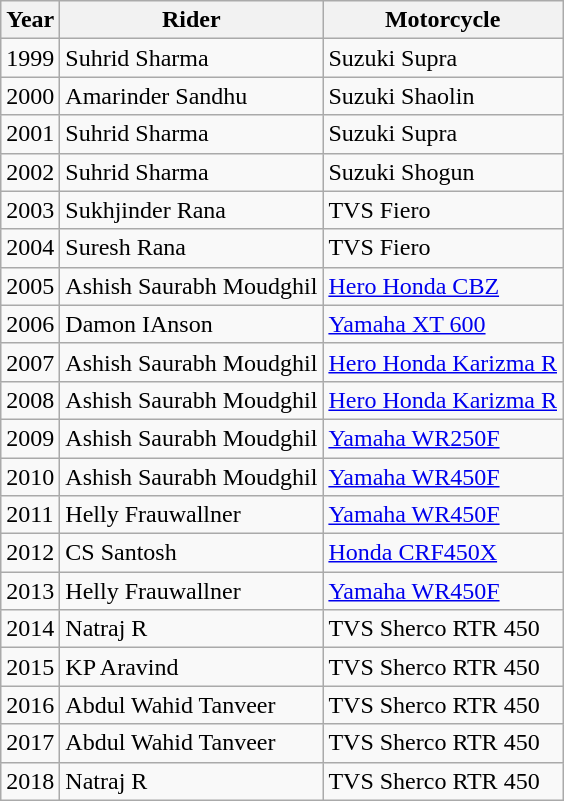<table class="wikitable">
<tr>
<th>Year</th>
<th>Rider</th>
<th>Motorcycle</th>
</tr>
<tr>
<td>1999</td>
<td>Suhrid Sharma</td>
<td>Suzuki Supra</td>
</tr>
<tr>
<td>2000</td>
<td>Amarinder Sandhu</td>
<td>Suzuki Shaolin</td>
</tr>
<tr>
<td>2001</td>
<td>Suhrid Sharma</td>
<td>Suzuki Supra</td>
</tr>
<tr>
<td>2002</td>
<td>Suhrid Sharma</td>
<td>Suzuki Shogun</td>
</tr>
<tr>
<td>2003</td>
<td>Sukhjinder Rana</td>
<td>TVS Fiero</td>
</tr>
<tr>
<td>2004</td>
<td>Suresh Rana</td>
<td>TVS Fiero</td>
</tr>
<tr>
<td>2005</td>
<td>Ashish Saurabh Moudghil</td>
<td><a href='#'>Hero Honda CBZ </a></td>
</tr>
<tr>
<td>2006</td>
<td>Damon IAnson</td>
<td><a href='#'>Yamaha XT 600</a></td>
</tr>
<tr>
<td>2007</td>
<td>Ashish Saurabh Moudghil</td>
<td><a href='#'>Hero Honda Karizma R</a></td>
</tr>
<tr>
<td>2008</td>
<td>Ashish Saurabh Moudghil</td>
<td><a href='#'>Hero Honda Karizma R</a></td>
</tr>
<tr>
<td>2009</td>
<td>Ashish Saurabh Moudghil</td>
<td><a href='#'>Yamaha WR250F</a></td>
</tr>
<tr>
<td>2010</td>
<td>Ashish Saurabh Moudghil</td>
<td><a href='#'>Yamaha WR450F</a></td>
</tr>
<tr>
<td>2011</td>
<td>Helly Frauwallner</td>
<td><a href='#'>Yamaha WR450F</a></td>
</tr>
<tr>
<td>2012</td>
<td>CS Santosh</td>
<td><a href='#'>Honda CRF450X</a></td>
</tr>
<tr>
<td>2013</td>
<td>Helly Frauwallner</td>
<td><a href='#'>Yamaha WR450F</a></td>
</tr>
<tr>
<td>2014</td>
<td>Natraj R</td>
<td>TVS Sherco RTR 450</td>
</tr>
<tr>
<td>2015</td>
<td>KP Aravind</td>
<td>TVS Sherco RTR 450</td>
</tr>
<tr>
<td>2016</td>
<td>Abdul Wahid Tanveer</td>
<td>TVS Sherco RTR 450</td>
</tr>
<tr>
<td>2017</td>
<td>Abdul Wahid Tanveer</td>
<td>TVS Sherco RTR 450</td>
</tr>
<tr>
<td>2018</td>
<td>Natraj R</td>
<td>TVS Sherco RTR 450</td>
</tr>
</table>
